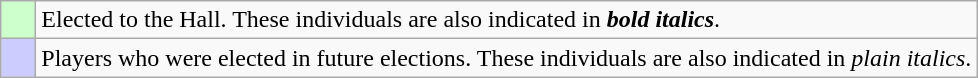<table class="wikitable">
<tr>
<td bgcolor="#ccffcc">    </td>
<td>Elected to the Hall. These individuals are also indicated in <strong><em>bold italics</em></strong>.</td>
</tr>
<tr>
<td bgcolor="#ccccff">    </td>
<td>Players who were elected in future elections. These individuals are also indicated in <em>plain italics</em>.</td>
</tr>
</table>
